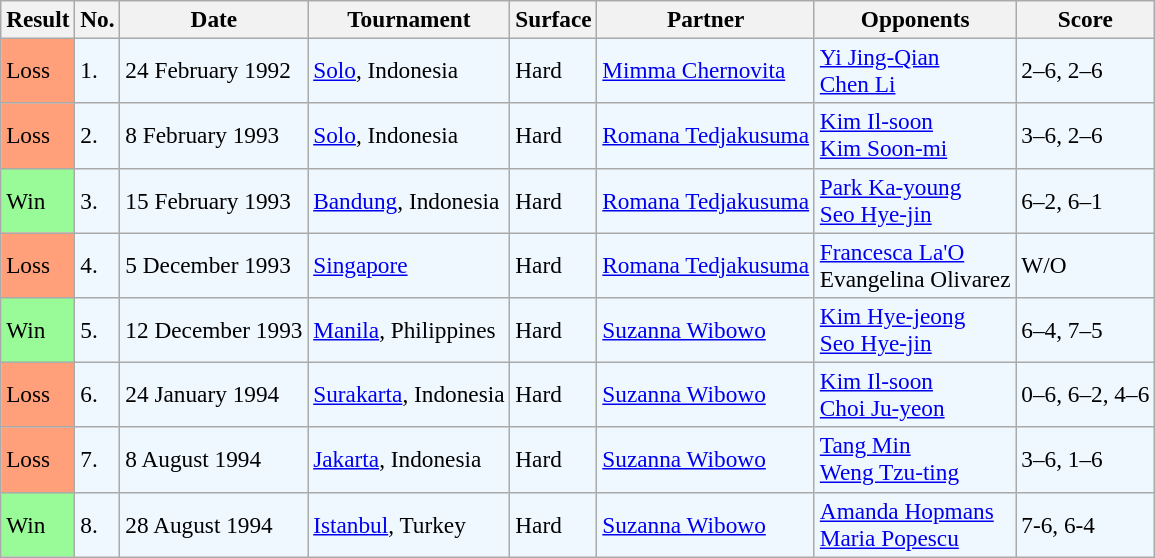<table class="sortable wikitable" style="font-size:97%;">
<tr>
<th>Result</th>
<th>No.</th>
<th>Date</th>
<th>Tournament</th>
<th>Surface</th>
<th>Partner</th>
<th>Opponents</th>
<th>Score</th>
</tr>
<tr style="background:#f0f8ff;">
<td style="background:#ffa07a;">Loss</td>
<td>1.</td>
<td>24 February 1992</td>
<td><a href='#'>Solo</a>, Indonesia</td>
<td>Hard</td>
<td> <a href='#'>Mimma Chernovita</a></td>
<td> <a href='#'>Yi Jing-Qian</a> <br>   <a href='#'>Chen Li</a></td>
<td>2–6, 2–6</td>
</tr>
<tr style="background:#f0f8ff;">
<td style="background:#ffa07a;">Loss</td>
<td>2.</td>
<td>8 February 1993</td>
<td><a href='#'>Solo</a>, Indonesia</td>
<td>Hard</td>
<td> <a href='#'>Romana Tedjakusuma</a></td>
<td> <a href='#'>Kim Il-soon</a> <br>  <a href='#'>Kim Soon-mi</a></td>
<td>3–6, 2–6</td>
</tr>
<tr style="background:#f0f8ff;">
<td style="background:#98fb98;">Win</td>
<td>3.</td>
<td>15 February 1993</td>
<td><a href='#'>Bandung</a>, Indonesia</td>
<td>Hard</td>
<td> <a href='#'>Romana Tedjakusuma</a></td>
<td> <a href='#'>Park Ka-young</a> <br>  <a href='#'>Seo Hye-jin</a></td>
<td>6–2, 6–1</td>
</tr>
<tr style="background:#f0f8ff;">
<td style="background:#ffa07a;">Loss</td>
<td>4.</td>
<td>5 December 1993</td>
<td><a href='#'>Singapore</a></td>
<td>Hard</td>
<td> <a href='#'>Romana Tedjakusuma</a></td>
<td> <a href='#'>Francesca La'O</a> <br>  Evangelina Olivarez</td>
<td>W/O</td>
</tr>
<tr style="background:#f0f8ff;">
<td style="background:#98fb98;">Win</td>
<td>5.</td>
<td>12 December 1993</td>
<td><a href='#'>Manila</a>, Philippines</td>
<td>Hard</td>
<td> <a href='#'>Suzanna Wibowo</a></td>
<td> <a href='#'>Kim Hye-jeong</a> <br>  <a href='#'>Seo Hye-jin</a></td>
<td>6–4, 7–5</td>
</tr>
<tr style="background:#f0f8ff;">
<td style="background:#ffa07a;">Loss</td>
<td>6.</td>
<td>24 January 1994</td>
<td><a href='#'>Surakarta</a>, Indonesia</td>
<td>Hard</td>
<td> <a href='#'>Suzanna Wibowo</a></td>
<td> <a href='#'>Kim Il-soon</a> <br>  <a href='#'>Choi Ju-yeon</a></td>
<td>0–6, 6–2, 4–6</td>
</tr>
<tr style="background:#f0f8ff;">
<td style="background:#ffa07a;">Loss</td>
<td>7.</td>
<td>8 August 1994</td>
<td><a href='#'>Jakarta</a>, Indonesia</td>
<td>Hard</td>
<td> <a href='#'>Suzanna Wibowo</a></td>
<td> <a href='#'>Tang Min</a> <br>  <a href='#'>Weng Tzu-ting</a></td>
<td>3–6, 1–6</td>
</tr>
<tr style="background:#f0f8ff;">
<td style="background:#98fb98;">Win</td>
<td>8.</td>
<td>28 August 1994</td>
<td><a href='#'>Istanbul</a>, Turkey</td>
<td>Hard</td>
<td> <a href='#'>Suzanna Wibowo</a></td>
<td> <a href='#'>Amanda Hopmans</a> <br>  <a href='#'>Maria Popescu</a></td>
<td>7-6, 6-4</td>
</tr>
</table>
